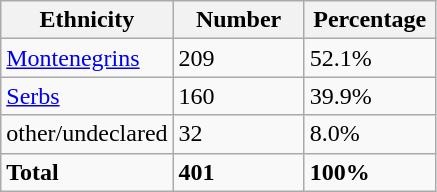<table class="wikitable">
<tr>
<th width="100px">Ethnicity</th>
<th width="80px">Number</th>
<th width="80px">Percentage</th>
</tr>
<tr>
<td><a href='#'>Montenegrins</a></td>
<td>209</td>
<td>52.1%</td>
</tr>
<tr>
<td><a href='#'>Serbs</a></td>
<td>160</td>
<td>39.9%</td>
</tr>
<tr>
<td>other/undeclared</td>
<td>32</td>
<td>8.0%</td>
</tr>
<tr>
<td><strong>Total</strong></td>
<td><strong>401</strong></td>
<td><strong>100%</strong></td>
</tr>
</table>
